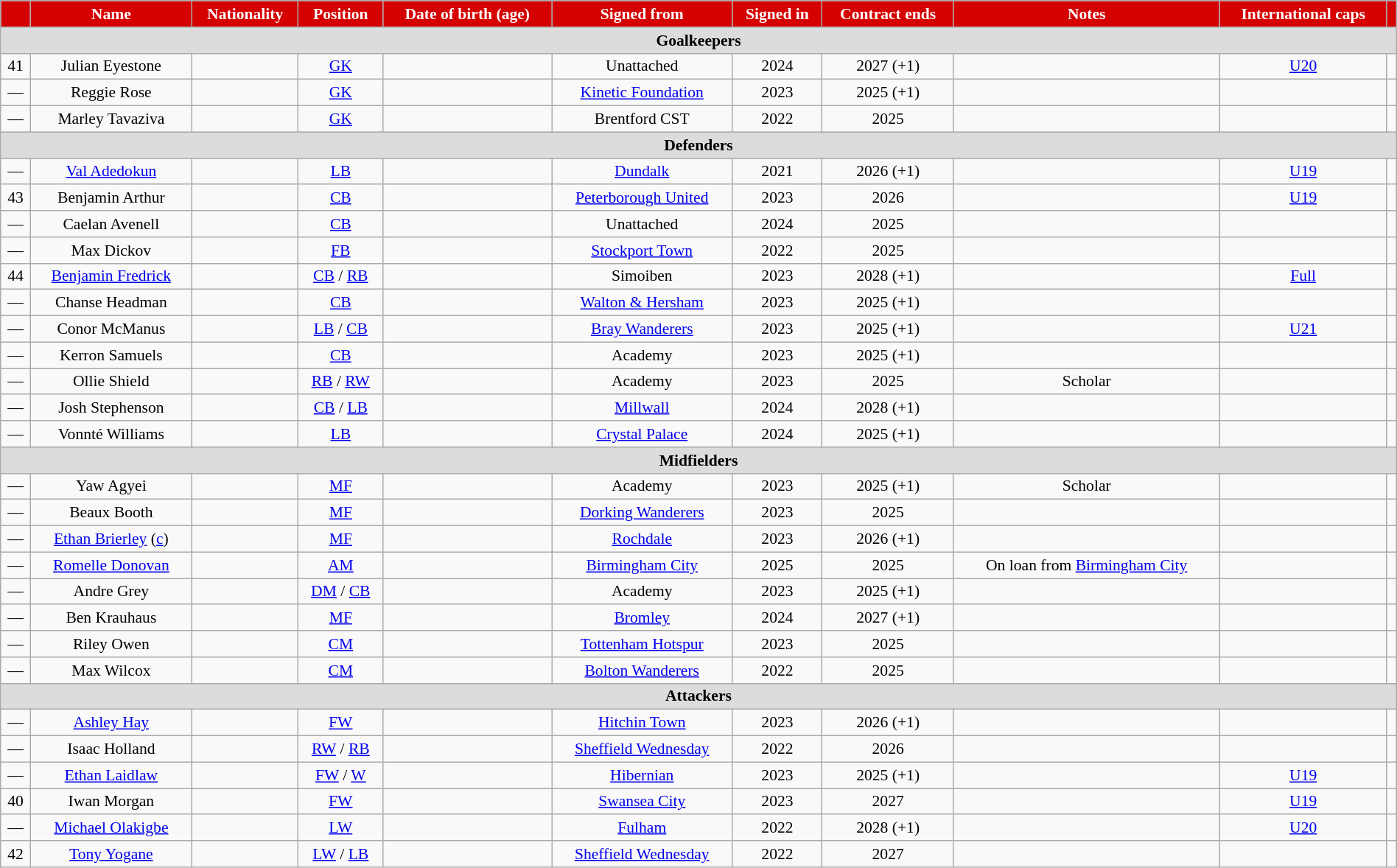<table class="wikitable" style="text-align:center; font-size:90%; width:100%">
<tr>
<th style="background:#d50000; color:white; text-align:center;"></th>
<th style="background:#d50000; color:white; text-align:center;">Name</th>
<th style="background:#d50000; color:white; text-align:center;">Nationality</th>
<th style="background:#d50000; color:white; text-align:center;">Position</th>
<th style="background:#d50000; color:white; text-align:center;">Date of birth (age)</th>
<th style="background:#d50000; color:white; text-align:center;">Signed from</th>
<th style="background:#d50000; color:white; text-align:center;">Signed in</th>
<th style="background:#d50000; color:white; text-align:center;">Contract ends</th>
<th style="background:#d50000; color:white; text-align:center;">Notes</th>
<th style="background:#d50000; color:white; text-align:center;">International caps</th>
<th style="background:#d50000; color:white; text-align:center;"></th>
</tr>
<tr>
<th colspan="11"; style="background:#dcdcdc; text-align:center;">Goalkeepers</th>
</tr>
<tr>
<td>41</td>
<td>Julian Eyestone</td>
<td></td>
<td><a href='#'>GK</a></td>
<td></td>
<td>Unattached</td>
<td>2024</td>
<td>2027 (+1)</td>
<td></td>
<td> <a href='#'>U20</a></td>
<td></td>
</tr>
<tr>
<td>—</td>
<td>Reggie Rose</td>
<td></td>
<td><a href='#'>GK</a></td>
<td></td>
<td><a href='#'>Kinetic Foundation</a></td>
<td>2023</td>
<td>2025 (+1)</td>
<td></td>
<td></td>
<td></td>
</tr>
<tr>
<td>—</td>
<td>Marley Tavaziva</td>
<td></td>
<td><a href='#'>GK</a></td>
<td></td>
<td>Brentford CST</td>
<td>2022</td>
<td>2025</td>
<td></td>
<td></td>
<td></td>
</tr>
<tr>
<th colspan="11"; style="background:#dcdcdc; text-align:center;">Defenders</th>
</tr>
<tr>
<td>—</td>
<td><a href='#'>Val Adedokun</a></td>
<td></td>
<td><a href='#'>LB</a></td>
<td></td>
<td><a href='#'>Dundalk</a></td>
<td>2021</td>
<td>2026 (+1)</td>
<td></td>
<td> <a href='#'>U19</a></td>
<td></td>
</tr>
<tr>
<td>43</td>
<td>Benjamin Arthur</td>
<td></td>
<td><a href='#'>CB</a></td>
<td></td>
<td><a href='#'>Peterborough United</a></td>
<td>2023</td>
<td>2026</td>
<td></td>
<td> <a href='#'>U19</a></td>
<td></td>
</tr>
<tr>
<td>—</td>
<td>Caelan Avenell</td>
<td></td>
<td><a href='#'>CB</a></td>
<td></td>
<td>Unattached</td>
<td>2024</td>
<td>2025</td>
<td></td>
<td></td>
<td></td>
</tr>
<tr>
<td>—</td>
<td>Max Dickov</td>
<td></td>
<td><a href='#'>FB</a></td>
<td></td>
<td><a href='#'>Stockport Town</a></td>
<td>2022</td>
<td>2025</td>
<td></td>
<td></td>
<td></td>
</tr>
<tr>
<td>44</td>
<td><a href='#'>Benjamin Fredrick</a></td>
<td></td>
<td><a href='#'>CB</a> / <a href='#'>RB</a></td>
<td></td>
<td>Simoiben</td>
<td>2023</td>
<td>2028 (+1)</td>
<td></td>
<td> <a href='#'>Full</a></td>
<td></td>
</tr>
<tr>
<td>—</td>
<td>Chanse Headman</td>
<td></td>
<td><a href='#'>CB</a></td>
<td></td>
<td><a href='#'>Walton & Hersham</a></td>
<td>2023</td>
<td>2025 (+1)</td>
<td></td>
<td></td>
<td></td>
</tr>
<tr>
<td>—</td>
<td>Conor McManus</td>
<td></td>
<td><a href='#'>LB</a> / <a href='#'>CB</a></td>
<td></td>
<td><a href='#'>Bray Wanderers</a></td>
<td>2023</td>
<td>2025 (+1)</td>
<td></td>
<td> <a href='#'>U21</a></td>
<td></td>
</tr>
<tr>
<td>—</td>
<td>Kerron Samuels</td>
<td></td>
<td><a href='#'>CB</a></td>
<td></td>
<td>Academy</td>
<td>2023</td>
<td>2025 (+1)</td>
<td></td>
<td></td>
<td></td>
</tr>
<tr>
<td>—</td>
<td>Ollie Shield</td>
<td></td>
<td><a href='#'>RB</a> / <a href='#'>RW</a></td>
<td></td>
<td>Academy</td>
<td>2023</td>
<td>2025</td>
<td>Scholar</td>
<td></td>
<td></td>
</tr>
<tr>
<td>—</td>
<td>Josh Stephenson</td>
<td></td>
<td><a href='#'>CB</a> / <a href='#'>LB</a></td>
<td></td>
<td><a href='#'>Millwall</a></td>
<td>2024</td>
<td>2028 (+1)</td>
<td></td>
<td></td>
<td></td>
</tr>
<tr>
<td>—</td>
<td>Vonnté Williams</td>
<td></td>
<td><a href='#'>LB</a></td>
<td></td>
<td><a href='#'>Crystal Palace</a></td>
<td>2024</td>
<td>2025 (+1)</td>
<td></td>
<td></td>
<td></td>
</tr>
<tr>
<th colspan="11"; style="background:#dcdcdc;  text-align:center;">Midfielders</th>
</tr>
<tr>
<td>—</td>
<td>Yaw Agyei</td>
<td></td>
<td><a href='#'>MF</a></td>
<td></td>
<td>Academy</td>
<td>2023</td>
<td>2025 (+1)</td>
<td>Scholar</td>
<td></td>
<td></td>
</tr>
<tr>
<td>—</td>
<td>Beaux Booth</td>
<td></td>
<td><a href='#'>MF</a></td>
<td></td>
<td><a href='#'>Dorking Wanderers</a></td>
<td>2023</td>
<td>2025</td>
<td></td>
<td></td>
<td></td>
</tr>
<tr>
<td>—</td>
<td><a href='#'>Ethan Brierley</a> (<a href='#'>c</a>)</td>
<td></td>
<td><a href='#'>MF</a></td>
<td></td>
<td><a href='#'>Rochdale</a></td>
<td>2023</td>
<td>2026 (+1)</td>
<td></td>
<td></td>
<td></td>
</tr>
<tr>
<td>—</td>
<td><a href='#'>Romelle Donovan</a></td>
<td></td>
<td><a href='#'>AM</a></td>
<td></td>
<td><a href='#'>Birmingham City</a></td>
<td>2025</td>
<td>2025</td>
<td>On loan from <a href='#'>Birmingham City</a></td>
<td></td>
<td></td>
</tr>
<tr>
<td>—</td>
<td>Andre Grey</td>
<td></td>
<td><a href='#'>DM</a> / <a href='#'>CB</a></td>
<td></td>
<td>Academy</td>
<td>2023</td>
<td>2025 (+1)</td>
<td></td>
<td></td>
<td></td>
</tr>
<tr>
<td>—</td>
<td>Ben Krauhaus</td>
<td></td>
<td><a href='#'>MF</a></td>
<td></td>
<td><a href='#'>Bromley</a></td>
<td>2024</td>
<td>2027 (+1)</td>
<td></td>
<td></td>
<td></td>
</tr>
<tr>
<td>—</td>
<td>Riley Owen</td>
<td></td>
<td><a href='#'>CM</a></td>
<td></td>
<td><a href='#'>Tottenham Hotspur</a></td>
<td>2023</td>
<td>2025</td>
<td></td>
<td></td>
<td></td>
</tr>
<tr>
<td>—</td>
<td>Max Wilcox</td>
<td></td>
<td><a href='#'>CM</a></td>
<td></td>
<td><a href='#'>Bolton Wanderers</a></td>
<td>2022</td>
<td>2025</td>
<td></td>
<td></td>
<td></td>
</tr>
<tr>
<th colspan="11"; style="background:#dcdcdc; text-align:center;">Attackers</th>
</tr>
<tr>
<td>—</td>
<td><a href='#'>Ashley Hay</a></td>
<td></td>
<td><a href='#'>FW</a></td>
<td></td>
<td><a href='#'>Hitchin Town</a></td>
<td>2023</td>
<td>2026 (+1)</td>
<td></td>
<td></td>
<td></td>
</tr>
<tr>
<td>—</td>
<td>Isaac Holland</td>
<td></td>
<td><a href='#'>RW</a> / <a href='#'>RB</a></td>
<td></td>
<td><a href='#'>Sheffield Wednesday</a></td>
<td>2022</td>
<td>2026</td>
<td></td>
<td></td>
<td></td>
</tr>
<tr>
<td>—</td>
<td><a href='#'>Ethan Laidlaw</a></td>
<td></td>
<td><a href='#'>FW</a> / <a href='#'>W</a></td>
<td></td>
<td><a href='#'>Hibernian</a></td>
<td>2023</td>
<td>2025 (+1)</td>
<td></td>
<td> <a href='#'>U19</a></td>
<td></td>
</tr>
<tr>
<td>40</td>
<td>Iwan Morgan</td>
<td></td>
<td><a href='#'>FW</a></td>
<td></td>
<td><a href='#'>Swansea City</a></td>
<td>2023</td>
<td>2027</td>
<td></td>
<td> <a href='#'>U19</a></td>
<td></td>
</tr>
<tr>
<td>—</td>
<td><a href='#'>Michael Olakigbe</a></td>
<td></td>
<td><a href='#'>LW</a></td>
<td></td>
<td><a href='#'>Fulham</a></td>
<td>2022</td>
<td>2028 (+1)</td>
<td></td>
<td> <a href='#'>U20</a></td>
<td></td>
</tr>
<tr>
<td>42</td>
<td><a href='#'>Tony Yogane</a></td>
<td></td>
<td><a href='#'>LW</a> / <a href='#'>LB</a></td>
<td></td>
<td><a href='#'>Sheffield Wednesday</a></td>
<td>2022</td>
<td>2027</td>
<td></td>
<td></td>
<td></td>
</tr>
</table>
